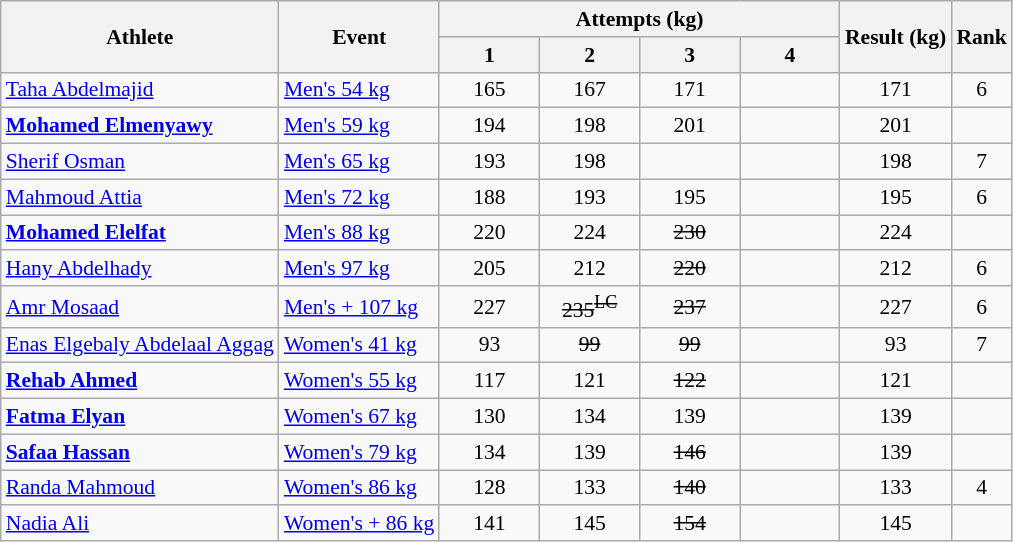<table class=wikitable style="font-size:90%">
<tr>
<th rowspan=2>Athlete</th>
<th rowspan=2>Event</th>
<th colspan=4>Attempts (kg)</th>
<th rowspan=2>Result (kg)</th>
<th rowspan=2>Rank</th>
</tr>
<tr>
<th width="60">1</th>
<th width="60">2</th>
<th width="60">3</th>
<th width="60">4</th>
</tr>
<tr style="text-align:center">
<td style="text-align:left"><a href='#'>Taha Abdelmajid</a></td>
<td style="text-align:left"><a href='#'>Men's 54 kg</a></td>
<td>165</td>
<td>167</td>
<td>171</td>
<td></td>
<td>171</td>
<td>6</td>
</tr>
<tr style="text-align:center">
<td style="text-align:left"><strong><a href='#'>Mohamed Elmenyawy</a></strong></td>
<td style="text-align:left"><a href='#'>Men's 59 kg</a></td>
<td>194</td>
<td>198</td>
<td>201</td>
<td></td>
<td>201</td>
<td></td>
</tr>
<tr style="text-align:center">
<td style="text-align:left"><a href='#'>Sherif Osman</a></td>
<td style="text-align:left"><a href='#'>Men's 65 kg</a></td>
<td>193</td>
<td>198</td>
<td></td>
<td></td>
<td>198</td>
<td>7</td>
</tr>
<tr style="text-align:center">
<td style="text-align:left"><a href='#'>Mahmoud Attia</a></td>
<td style="text-align:left"><a href='#'>Men's 72 kg</a></td>
<td>188</td>
<td>193</td>
<td>195</td>
<td></td>
<td>195</td>
<td>6</td>
</tr>
<tr style="text-align:center">
<td style="text-align:left"><strong><a href='#'>Mohamed Elelfat</a></strong></td>
<td style="text-align:left"><a href='#'>Men's 88 kg</a></td>
<td>220</td>
<td>224</td>
<td><s>230</s></td>
<td></td>
<td>224</td>
<td></td>
</tr>
<tr style="text-align:center">
<td style="text-align:left"><a href='#'>Hany Abdelhady</a></td>
<td style="text-align:left"><a href='#'>Men's 97 kg</a></td>
<td>205</td>
<td>212</td>
<td><s>220</s></td>
<td></td>
<td>212</td>
<td>6</td>
</tr>
<tr style="text-align:center">
<td style="text-align:left"><a href='#'>Amr Mosaad</a></td>
<td style="text-align:left"><a href='#'>Men's + 107 kg</a></td>
<td>227</td>
<td><s>235<sup>LC</sup></s></td>
<td><s>237</s></td>
<td></td>
<td>227</td>
<td>6</td>
</tr>
<tr style="text-align:center">
<td style="text-align:left"><a href='#'>Enas Elgebaly Abdelaal Aggag</a></td>
<td style="text-align:left"><a href='#'>Women's 41 kg</a></td>
<td>93</td>
<td><s>99</s></td>
<td><s>99</s></td>
<td></td>
<td>93</td>
<td>7</td>
</tr>
<tr style="text-align:center">
<td style="text-align:left"><strong><a href='#'>Rehab Ahmed</a></strong></td>
<td style="text-align:left"><a href='#'>Women's 55 kg</a></td>
<td>117</td>
<td>121</td>
<td><s>122</s></td>
<td></td>
<td>121</td>
<td></td>
</tr>
<tr style="text-align:center">
<td style="text-align:left"><strong><a href='#'>Fatma Elyan</a></strong></td>
<td style="text-align:left"><a href='#'>Women's 67 kg</a></td>
<td>130</td>
<td>134</td>
<td>139</td>
<td></td>
<td>139</td>
<td></td>
</tr>
<tr style="text-align:center">
<td style="text-align:left"><strong><a href='#'>Safaa Hassan</a></strong></td>
<td style="text-align:left"><a href='#'>Women's 79 kg</a></td>
<td>134</td>
<td>139</td>
<td><s>146</s></td>
<td></td>
<td>139</td>
<td></td>
</tr>
<tr style="text-align:center">
<td style="text-align:left"><a href='#'>Randa Mahmoud</a></td>
<td style="text-align:left"><a href='#'>Women's 86 kg</a></td>
<td>128</td>
<td>133</td>
<td><s>140</s></td>
<td></td>
<td>133</td>
<td>4</td>
</tr>
<tr style="text-align:center">
<td style="text-align:left"><a href='#'>Nadia Ali</a></td>
<td style="text-align:left"><a href='#'>Women's + 86 kg</a></td>
<td>141</td>
<td>145</td>
<td><s>154</s></td>
<td></td>
<td>145</td>
<td></td>
</tr>
</table>
